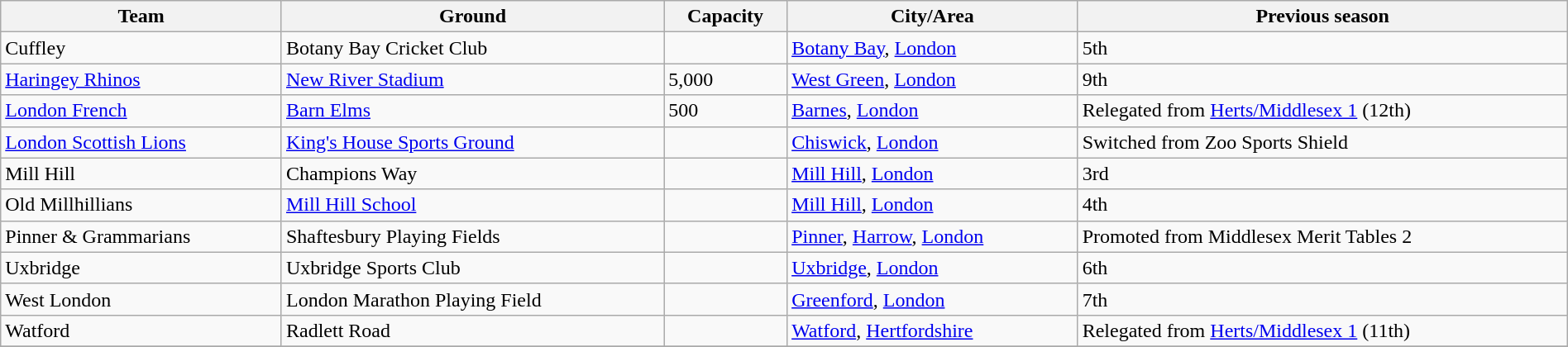<table class="wikitable sortable" width=100%>
<tr>
<th>Team</th>
<th>Ground</th>
<th>Capacity</th>
<th>City/Area</th>
<th>Previous season</th>
</tr>
<tr>
<td>Cuffley</td>
<td>Botany Bay Cricket Club</td>
<td></td>
<td><a href='#'>Botany Bay</a>, <a href='#'>London</a></td>
<td>5th</td>
</tr>
<tr>
<td><a href='#'>Haringey Rhinos</a></td>
<td><a href='#'>New River Stadium</a></td>
<td>5,000</td>
<td><a href='#'>West Green</a>, <a href='#'>London</a></td>
<td>9th</td>
</tr>
<tr>
<td><a href='#'>London French</a></td>
<td><a href='#'>Barn Elms</a></td>
<td>500</td>
<td><a href='#'>Barnes</a>, <a href='#'>London</a></td>
<td>Relegated from <a href='#'>Herts/Middlesex 1</a> (12th)</td>
</tr>
<tr>
<td><a href='#'>London Scottish Lions</a></td>
<td><a href='#'>King's House Sports Ground</a></td>
<td></td>
<td><a href='#'>Chiswick</a>, <a href='#'>London</a></td>
<td>Switched from Zoo Sports Shield</td>
</tr>
<tr>
<td>Mill Hill</td>
<td>Champions Way</td>
<td></td>
<td><a href='#'>Mill Hill</a>, <a href='#'>London</a></td>
<td>3rd</td>
</tr>
<tr>
<td>Old Millhillians</td>
<td><a href='#'>Mill Hill School</a></td>
<td></td>
<td><a href='#'>Mill Hill</a>, <a href='#'>London</a></td>
<td>4th</td>
</tr>
<tr>
<td>Pinner & Grammarians</td>
<td>Shaftesbury Playing Fields</td>
<td></td>
<td><a href='#'>Pinner</a>, <a href='#'>Harrow</a>, <a href='#'>London</a></td>
<td>Promoted from Middlesex Merit Tables 2</td>
</tr>
<tr>
<td>Uxbridge</td>
<td>Uxbridge Sports Club</td>
<td></td>
<td><a href='#'>Uxbridge</a>, <a href='#'>London</a></td>
<td>6th</td>
</tr>
<tr>
<td>West London</td>
<td>London Marathon Playing Field</td>
<td></td>
<td><a href='#'>Greenford</a>, <a href='#'>London</a></td>
<td>7th</td>
</tr>
<tr>
<td>Watford</td>
<td>Radlett Road</td>
<td></td>
<td><a href='#'>Watford</a>, <a href='#'>Hertfordshire</a></td>
<td>Relegated from <a href='#'>Herts/Middlesex 1</a> (11th)</td>
</tr>
<tr>
</tr>
</table>
